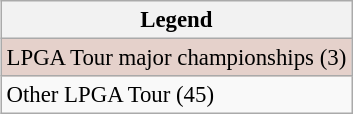<table width=53%>
<tr>
<td valign=top width=33% align=left><br><table class="wikitable" style="font-size:95%;">
<tr>
<th>Legend</th>
</tr>
<tr style="background:#e5d1cb;">
<td>LPGA Tour major championships (3)</td>
</tr>
<tr>
<td>Other LPGA Tour (45)</td>
</tr>
</table>
</td>
</tr>
</table>
